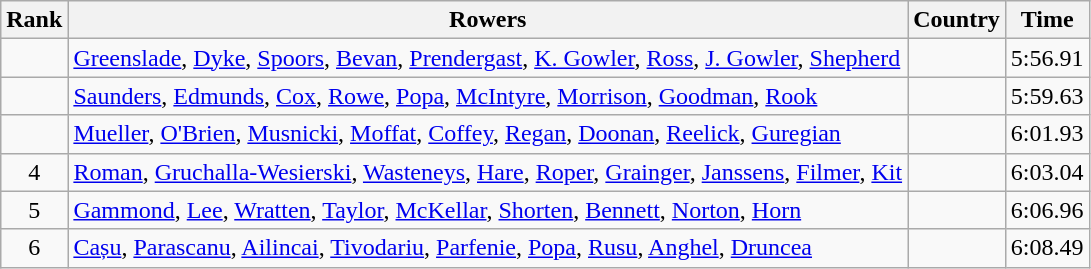<table class="wikitable" style="text-align:center">
<tr>
<th>Rank</th>
<th>Rowers</th>
<th>Country</th>
<th>Time</th>
</tr>
<tr>
<td></td>
<td align="left"><a href='#'>Greenslade</a>, <a href='#'>Dyke</a>, <a href='#'>Spoors</a>, <a href='#'>Bevan</a>, <a href='#'>Prendergast</a>, <a href='#'>K. Gowler</a>, <a href='#'>Ross</a>, <a href='#'>J. Gowler</a>, <a href='#'>Shepherd</a></td>
<td align="left"></td>
<td>5:56.91</td>
</tr>
<tr>
<td></td>
<td align="left"><a href='#'>Saunders</a>, <a href='#'>Edmunds</a>, <a href='#'>Cox</a>, <a href='#'>Rowe</a>, <a href='#'>Popa</a>, <a href='#'>McIntyre</a>, <a href='#'>Morrison</a>, <a href='#'>Goodman</a>, <a href='#'>Rook</a></td>
<td align="left"></td>
<td>5:59.63</td>
</tr>
<tr>
<td></td>
<td align="left"><a href='#'>Mueller</a>, <a href='#'>O'Brien</a>, <a href='#'>Musnicki</a>, <a href='#'>Moffat</a>, <a href='#'>Coffey</a>, <a href='#'>Regan</a>, <a href='#'>Doonan</a>, <a href='#'>Reelick</a>, <a href='#'>Guregian</a></td>
<td align="left"></td>
<td>6:01.93</td>
</tr>
<tr>
<td>4</td>
<td align="left"><a href='#'>Roman</a>, <a href='#'>Gruchalla-Wesierski</a>, <a href='#'>Wasteneys</a>, <a href='#'>Hare</a>, <a href='#'>Roper</a>, <a href='#'>Grainger</a>, <a href='#'>Janssens</a>, <a href='#'>Filmer</a>, <a href='#'>Kit</a></td>
<td align="left"></td>
<td>6:03.04</td>
</tr>
<tr>
<td>5</td>
<td align="left"><a href='#'>Gammond</a>, <a href='#'>Lee</a>, <a href='#'>Wratten</a>, <a href='#'>Taylor</a>, <a href='#'>McKellar</a>, <a href='#'>Shorten</a>, <a href='#'>Bennett</a>, <a href='#'>Norton</a>, <a href='#'>Horn</a></td>
<td align="left"></td>
<td>6:06.96</td>
</tr>
<tr>
<td>6</td>
<td align="left"><a href='#'>Cașu</a>, <a href='#'>Parascanu</a>, <a href='#'>Ailincai</a>, <a href='#'>Tivodariu</a>, <a href='#'>Parfenie</a>, <a href='#'>Popa</a>, <a href='#'>Rusu</a>, <a href='#'>Anghel</a>, <a href='#'>Druncea</a></td>
<td align="left"></td>
<td>6:08.49</td>
</tr>
</table>
